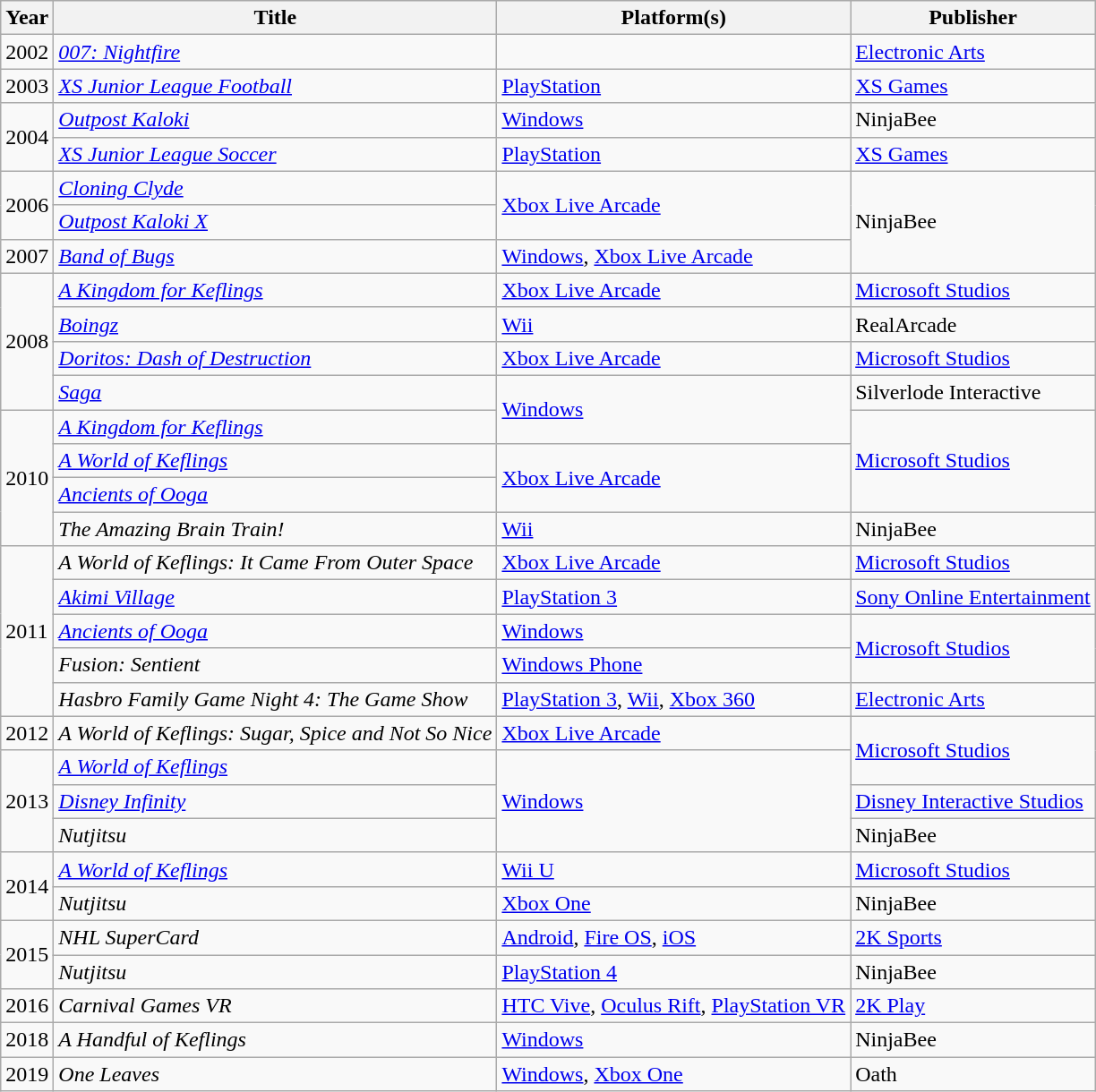<table class="wikitable sortable">
<tr>
<th>Year</th>
<th>Title</th>
<th>Platform(s)</th>
<th>Publisher</th>
</tr>
<tr>
<td>2002</td>
<td><a href='#'><em>007: Nightfire</em></a></td>
<td></td>
<td><a href='#'>Electronic Arts</a></td>
</tr>
<tr>
<td>2003</td>
<td><em><a href='#'>XS Junior League Football</a></em></td>
<td><a href='#'>PlayStation</a></td>
<td><a href='#'>XS Games</a></td>
</tr>
<tr>
<td rowspan="2">2004</td>
<td><a href='#'><em>Outpost Kaloki</em></a></td>
<td><a href='#'>Windows</a></td>
<td>NinjaBee</td>
</tr>
<tr>
<td><em><a href='#'>XS Junior League Soccer</a></em></td>
<td><a href='#'>PlayStation</a></td>
<td><a href='#'>XS Games</a></td>
</tr>
<tr>
<td rowspan="2">2006</td>
<td><em><a href='#'>Cloning Clyde</a></em></td>
<td rowspan="2"><a href='#'>Xbox Live Arcade</a></td>
<td rowspan="3">NinjaBee</td>
</tr>
<tr>
<td><em><a href='#'>Outpost Kaloki X</a></em></td>
</tr>
<tr>
<td>2007</td>
<td><em><a href='#'>Band of Bugs</a></em></td>
<td><a href='#'>Windows</a>, <a href='#'>Xbox Live Arcade</a></td>
</tr>
<tr>
<td rowspan="4">2008</td>
<td><em><a href='#'>A Kingdom for Keflings</a></em></td>
<td><a href='#'>Xbox Live Arcade</a></td>
<td><a href='#'>Microsoft Studios</a></td>
</tr>
<tr>
<td><em><a href='#'>Boingz</a></em></td>
<td><a href='#'>Wii</a></td>
<td>RealArcade</td>
</tr>
<tr>
<td><em><a href='#'>Doritos: Dash of Destruction</a></em></td>
<td><a href='#'>Xbox Live Arcade</a></td>
<td><a href='#'>Microsoft Studios</a></td>
</tr>
<tr>
<td><a href='#'><em>Saga</em></a></td>
<td rowspan="2"><a href='#'>Windows</a></td>
<td>Silverlode Interactive</td>
</tr>
<tr>
<td rowspan="4">2010</td>
<td><em><a href='#'>A Kingdom for Keflings</a></em></td>
<td rowspan="3"><a href='#'>Microsoft Studios</a></td>
</tr>
<tr>
<td><em><a href='#'>A World of Keflings</a></em></td>
<td rowspan="2"><a href='#'>Xbox Live Arcade</a></td>
</tr>
<tr>
<td><em><a href='#'>Ancients of Ooga</a></em></td>
</tr>
<tr>
<td><em>The Amazing Brain Train!</em></td>
<td><a href='#'>Wii</a></td>
<td>NinjaBee</td>
</tr>
<tr>
<td rowspan="5">2011</td>
<td><em>A World of Keflings: It Came From Outer Space</em></td>
<td><a href='#'>Xbox Live Arcade</a></td>
<td><a href='#'>Microsoft Studios</a></td>
</tr>
<tr>
<td><em><a href='#'>Akimi Village</a></em></td>
<td><a href='#'>PlayStation 3</a></td>
<td><a href='#'>Sony Online Entertainment</a></td>
</tr>
<tr>
<td><em><a href='#'>Ancients of Ooga</a></em></td>
<td><a href='#'>Windows</a></td>
<td rowspan="2"><a href='#'>Microsoft Studios</a></td>
</tr>
<tr>
<td><em>Fusion: Sentient</em></td>
<td><a href='#'>Windows Phone</a></td>
</tr>
<tr>
<td><em>Hasbro Family Game Night 4: The Game Show</em></td>
<td><a href='#'>PlayStation 3</a>, <a href='#'>Wii</a>, <a href='#'>Xbox 360</a></td>
<td><a href='#'>Electronic Arts</a></td>
</tr>
<tr>
<td>2012</td>
<td><em>A World of Keflings: Sugar, Spice and Not So Nice</em></td>
<td><a href='#'>Xbox Live Arcade</a></td>
<td rowspan="2"><a href='#'>Microsoft Studios</a></td>
</tr>
<tr>
<td rowspan="3">2013</td>
<td><em><a href='#'>A World of Keflings</a></em></td>
<td rowspan="3"><a href='#'>Windows</a></td>
</tr>
<tr>
<td><a href='#'><em>Disney Infinity</em></a></td>
<td><a href='#'>Disney Interactive Studios</a></td>
</tr>
<tr>
<td><em>Nutjitsu</em></td>
<td>NinjaBee</td>
</tr>
<tr>
<td rowspan="2">2014</td>
<td><em><a href='#'>A World of Keflings</a></em></td>
<td><a href='#'>Wii U</a></td>
<td><a href='#'>Microsoft Studios</a></td>
</tr>
<tr>
<td><em>Nutjitsu</em></td>
<td><a href='#'>Xbox One</a></td>
<td>NinjaBee</td>
</tr>
<tr>
<td rowspan="2">2015</td>
<td><em>NHL SuperCard</em></td>
<td><a href='#'>Android</a>, <a href='#'>Fire OS</a>, <a href='#'>iOS</a></td>
<td><a href='#'>2K Sports</a></td>
</tr>
<tr>
<td><em>Nutjitsu</em></td>
<td><a href='#'>PlayStation 4</a></td>
<td>NinjaBee</td>
</tr>
<tr>
<td>2016</td>
<td><em>Carnival Games VR</em></td>
<td><a href='#'>HTC Vive</a>, <a href='#'>Oculus Rift</a>, <a href='#'>PlayStation VR</a></td>
<td><a href='#'>2K Play</a></td>
</tr>
<tr>
<td>2018</td>
<td><em>A Handful of Keflings</em></td>
<td><a href='#'>Windows</a></td>
<td>NinjaBee</td>
</tr>
<tr>
<td>2019</td>
<td><em>One Leaves</em></td>
<td><a href='#'>Windows</a>, <a href='#'>Xbox One</a></td>
<td>Oath</td>
</tr>
</table>
